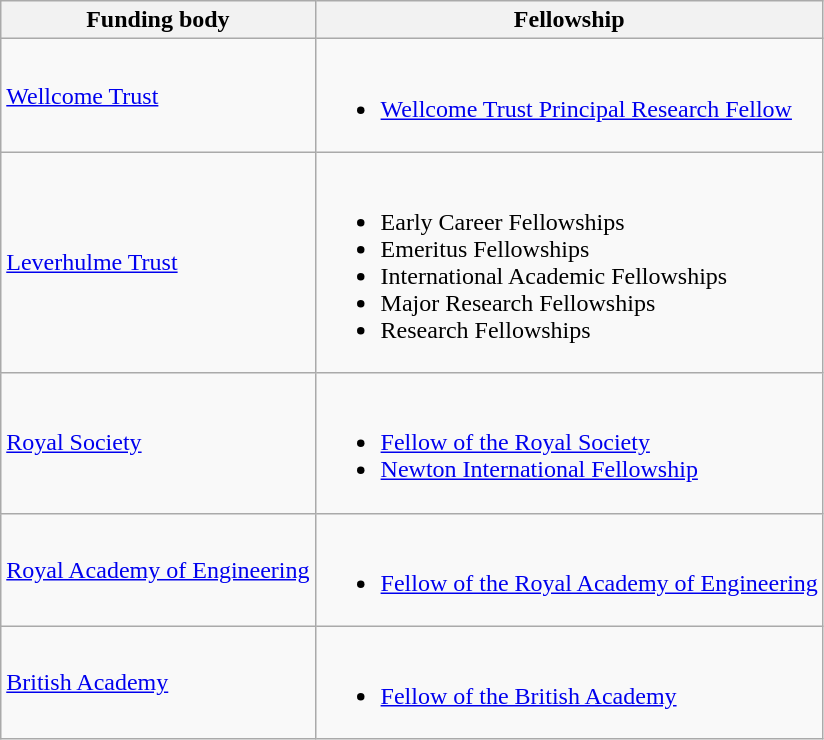<table class="wikitable">
<tr>
<th>Funding body</th>
<th>Fellowship</th>
</tr>
<tr>
<td><a href='#'>Wellcome Trust</a></td>
<td><br><ul><li><a href='#'>Wellcome Trust Principal Research Fellow</a></li></ul></td>
</tr>
<tr>
<td><a href='#'>Leverhulme Trust</a></td>
<td><br><ul><li>Early Career Fellowships</li><li>Emeritus Fellowships</li><li>International Academic Fellowships</li><li>Major Research Fellowships</li><li>Research Fellowships</li></ul></td>
</tr>
<tr>
<td><a href='#'>Royal Society</a></td>
<td><br><ul><li><a href='#'>Fellow of the Royal Society</a></li><li><a href='#'>Newton International Fellowship</a></li></ul></td>
</tr>
<tr>
<td><a href='#'>Royal Academy of Engineering</a></td>
<td><br><ul><li><a href='#'>Fellow of the Royal Academy of Engineering</a></li></ul></td>
</tr>
<tr>
<td><a href='#'>British Academy</a></td>
<td><br><ul><li><a href='#'>Fellow of the British Academy</a></li></ul></td>
</tr>
</table>
